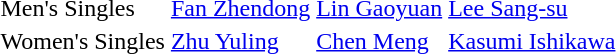<table>
<tr>
<td>Men's Singles <br></td>
<td> <a href='#'>Fan Zhendong</a></td>
<td> <a href='#'>Lin Gaoyuan</a></td>
<td> <a href='#'>Lee Sang-su</a></td>
</tr>
<tr>
<td>Women's Singles <br></td>
<td> <a href='#'>Zhu Yuling</a></td>
<td> <a href='#'>Chen Meng</a></td>
<td> <a href='#'>Kasumi Ishikawa</a></td>
</tr>
<tr>
</tr>
</table>
